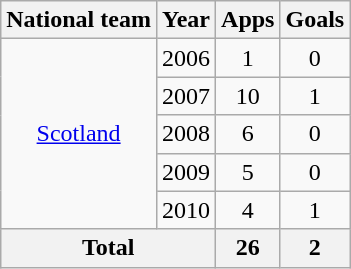<table class="wikitable" style="text-align: center;">
<tr>
<th>National team</th>
<th>Year</th>
<th>Apps</th>
<th>Goals</th>
</tr>
<tr>
<td rowspan="5"><a href='#'>Scotland</a></td>
<td>2006</td>
<td>1</td>
<td>0</td>
</tr>
<tr>
<td>2007</td>
<td>10</td>
<td>1</td>
</tr>
<tr>
<td>2008</td>
<td>6</td>
<td>0</td>
</tr>
<tr>
<td>2009</td>
<td>5</td>
<td>0</td>
</tr>
<tr>
<td>2010</td>
<td>4</td>
<td>1</td>
</tr>
<tr>
<th colspan="2">Total</th>
<th>26</th>
<th>2</th>
</tr>
</table>
